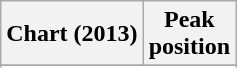<table class="wikitable sortable">
<tr>
<th align="left">Chart (2013)</th>
<th align="center">Peak<br>position</th>
</tr>
<tr>
</tr>
<tr>
</tr>
<tr>
</tr>
<tr>
</tr>
<tr>
</tr>
</table>
